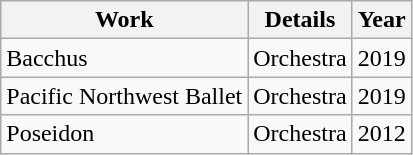<table class="wikitable">
<tr>
<th>Work</th>
<th>Details</th>
<th>Year</th>
</tr>
<tr>
<td>Bacchus</td>
<td>Orchestra</td>
<td>2019</td>
</tr>
<tr>
<td>Pacific Northwest Ballet</td>
<td>Orchestra</td>
<td>2019</td>
</tr>
<tr>
<td>Poseidon</td>
<td>Orchestra</td>
<td>2012</td>
</tr>
</table>
